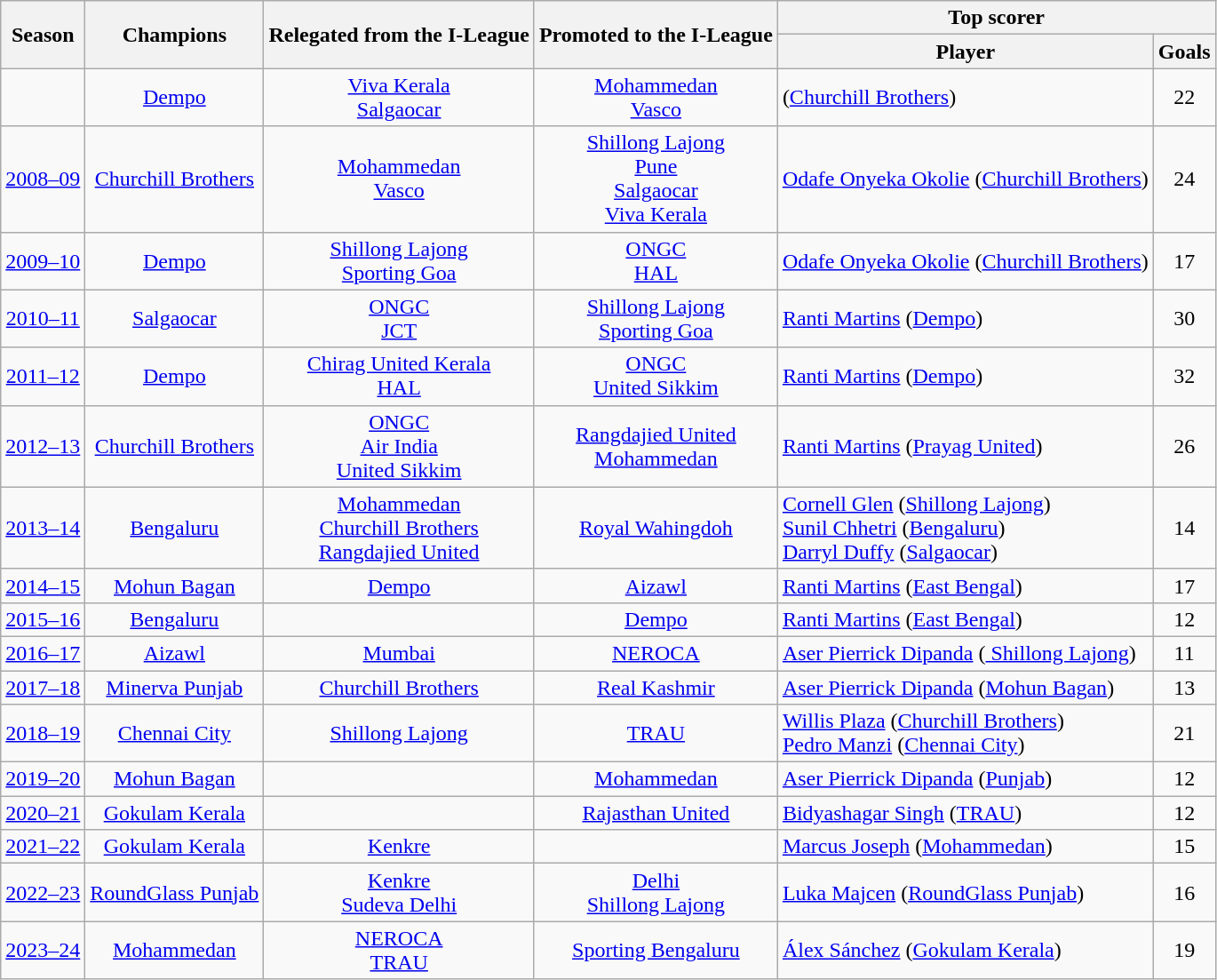<table class="wikitable" style="text-align:center">
<tr>
<th rowspan=2>Season</th>
<th rowspan=2>Champions</th>
<th rowspan=2>Relegated from the I-League</th>
<th rowspan=2>Promoted to the I-League</th>
<th colspan=2>Top scorer</th>
</tr>
<tr>
<th>Player</th>
<th>Goals</th>
</tr>
<tr>
<td></td>
<td><a href='#'>Dempo</a></td>
<td><a href='#'>Viva Kerala</a><br><a href='#'>Salgaocar</a></td>
<td><a href='#'>Mohammedan</a><br><a href='#'>Vasco</a></td>
<td align=left> (<a href='#'>Churchill Brothers</a>)</td>
<td>22</td>
</tr>
<tr>
<td><a href='#'>2008–09</a></td>
<td><a href='#'>Churchill Brothers</a></td>
<td><a href='#'>Mohammedan</a><br><a href='#'>Vasco</a></td>
<td><a href='#'>Shillong Lajong</a> <br><a href='#'>Pune</a><br><a href='#'>Salgaocar</a><br><a href='#'>Viva Kerala</a></td>
<td align=left><a href='#'>Odafe Onyeka Okolie</a> (<a href='#'>Churchill Brothers</a>)</td>
<td>24</td>
</tr>
<tr>
<td><a href='#'>2009–10</a></td>
<td><a href='#'>Dempo</a></td>
<td><a href='#'>Shillong Lajong</a> <br><a href='#'>Sporting Goa</a></td>
<td><a href='#'>ONGC</a><br><a href='#'>HAL</a></td>
<td align=left><a href='#'>Odafe Onyeka Okolie</a> (<a href='#'>Churchill Brothers</a>)</td>
<td>17</td>
</tr>
<tr>
<td><a href='#'>2010–11</a></td>
<td><a href='#'>Salgaocar</a></td>
<td><a href='#'>ONGC</a><br><a href='#'>JCT</a></td>
<td><a href='#'>Shillong Lajong</a> <br><a href='#'>Sporting Goa</a></td>
<td align=left><a href='#'>Ranti Martins</a> (<a href='#'>Dempo</a>)</td>
<td>30</td>
</tr>
<tr>
<td><a href='#'>2011–12</a></td>
<td><a href='#'>Dempo</a></td>
<td><a href='#'>Chirag United Kerala</a><br><a href='#'>HAL</a></td>
<td><a href='#'>ONGC</a> <br><a href='#'>United Sikkim</a></td>
<td align=left><a href='#'>Ranti Martins</a> (<a href='#'>Dempo</a>)</td>
<td>32</td>
</tr>
<tr>
<td><a href='#'>2012–13</a></td>
<td><a href='#'>Churchill Brothers</a></td>
<td><a href='#'>ONGC</a><br><a href='#'>Air India</a><br><a href='#'>United Sikkim</a></td>
<td><a href='#'>Rangdajied United</a><br><a href='#'>Mohammedan</a></td>
<td align=left><a href='#'>Ranti Martins</a> (<a href='#'>Prayag United</a>)</td>
<td>26</td>
</tr>
<tr>
<td><a href='#'>2013–14</a></td>
<td><a href='#'>Bengaluru</a></td>
<td><a href='#'>Mohammedan</a><br><a href='#'>Churchill Brothers</a><br><a href='#'>Rangdajied United</a></td>
<td><a href='#'>Royal Wahingdoh</a></td>
<td align=left><a href='#'>Cornell Glen</a> (<a href='#'>Shillong Lajong</a>)<br><a href='#'>Sunil Chhetri</a> (<a href='#'>Bengaluru</a>)<br><a href='#'>Darryl Duffy</a> (<a href='#'>Salgaocar</a>)</td>
<td>14</td>
</tr>
<tr>
<td><a href='#'>2014–15</a></td>
<td><a href='#'>Mohun Bagan</a></td>
<td><a href='#'>Dempo</a></td>
<td><a href='#'>Aizawl</a></td>
<td align=left><a href='#'>Ranti Martins</a> (<a href='#'>East Bengal</a>)</td>
<td>17</td>
</tr>
<tr>
<td><a href='#'>2015–16</a></td>
<td><a href='#'>Bengaluru</a></td>
<td></td>
<td><a href='#'>Dempo</a></td>
<td align=left><a href='#'>Ranti Martins</a> (<a href='#'>East Bengal</a>)</td>
<td>12</td>
</tr>
<tr>
<td><a href='#'>2016–17</a></td>
<td><a href='#'>Aizawl</a></td>
<td><a href='#'>Mumbai</a></td>
<td><a href='#'>NEROCA</a></td>
<td align=left><a href='#'>Aser Pierrick Dipanda</a> (<a href='#'>
Shillong Lajong</a>)</td>
<td>11</td>
</tr>
<tr>
<td><a href='#'>2017–18</a></td>
<td><a href='#'>Minerva Punjab</a></td>
<td><a href='#'>Churchill Brothers</a></td>
<td><a href='#'>Real Kashmir</a></td>
<td align=left><a href='#'>Aser Pierrick Dipanda</a> (<a href='#'>Mohun Bagan</a>)</td>
<td>13</td>
</tr>
<tr>
<td><a href='#'>2018–19</a></td>
<td><a href='#'>Chennai City</a></td>
<td><a href='#'>Shillong Lajong</a></td>
<td><a href='#'>TRAU</a></td>
<td align=left><a href='#'>Willis Plaza</a> (<a href='#'>Churchill Brothers</a>) <br><a href='#'>Pedro Manzi</a> (<a href='#'>Chennai City</a>)</td>
<td>21</td>
</tr>
<tr>
<td><a href='#'>2019–20</a></td>
<td><a href='#'>Mohun Bagan</a></td>
<td></td>
<td><a href='#'>Mohammedan</a></td>
<td align=left><a href='#'>Aser Pierrick Dipanda</a> (<a href='#'>Punjab</a>)</td>
<td>12</td>
</tr>
<tr>
<td><a href='#'>2020–21</a></td>
<td><a href='#'>Gokulam Kerala</a></td>
<td></td>
<td><a href='#'>Rajasthan United</a></td>
<td align=left><a href='#'>Bidyashagar Singh</a> (<a href='#'>TRAU</a>)</td>
<td>12</td>
</tr>
<tr>
<td><a href='#'>2021–22</a></td>
<td><a href='#'>Gokulam Kerala</a></td>
<td><a href='#'>Kenkre</a></td>
<td></td>
<td align=left><a href='#'>Marcus Joseph</a> (<a href='#'>Mohammedan</a>)</td>
<td>15</td>
</tr>
<tr>
<td><a href='#'>2022–23</a></td>
<td><a href='#'>RoundGlass Punjab</a></td>
<td><a href='#'>Kenkre</a><br><a href='#'>Sudeva Delhi</a></td>
<td><a href='#'>Delhi</a><br><a href='#'>Shillong Lajong</a></td>
<td align=left><a href='#'>Luka Majcen</a> (<a href='#'>RoundGlass Punjab</a>)</td>
<td>16</td>
</tr>
<tr>
<td><a href='#'>2023–24</a></td>
<td><a href='#'>Mohammedan</a></td>
<td><a href='#'>NEROCA</a><br><a href='#'>TRAU</a></td>
<td><a href='#'>Sporting Bengaluru</a></td>
<td align=left><a href='#'>Álex Sánchez</a> (<a href='#'>Gokulam Kerala</a>)</td>
<td>19</td>
</tr>
</table>
